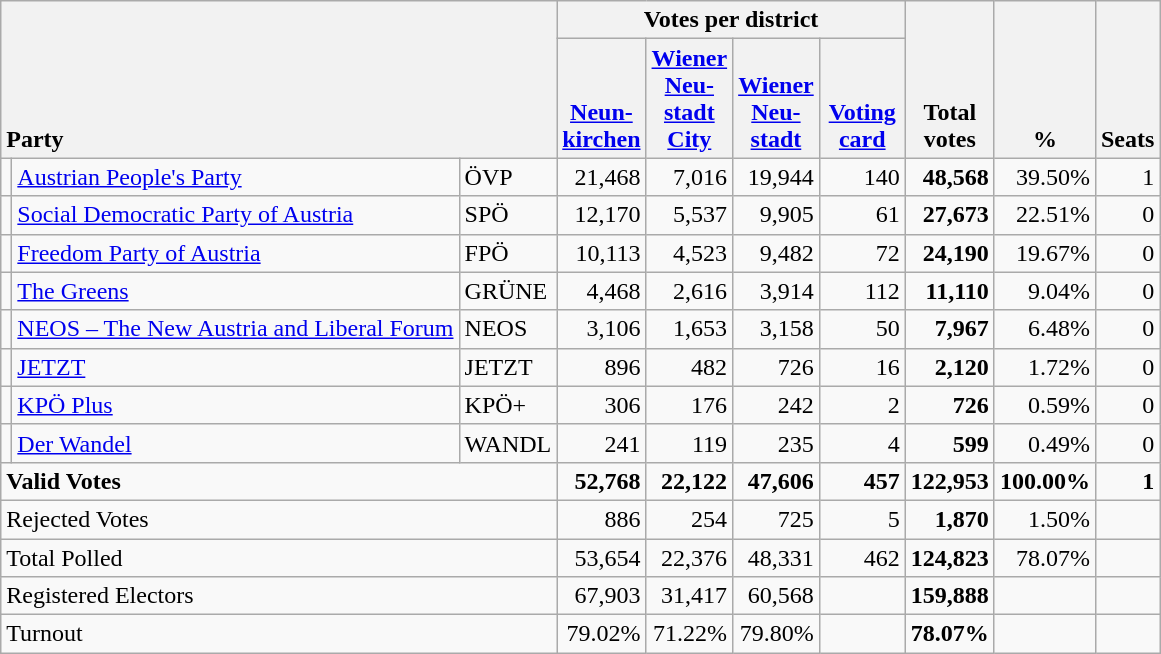<table class="wikitable" border="1" style="text-align:right;">
<tr>
<th style="text-align:left;" valign=bottom rowspan=2 colspan=3>Party</th>
<th colspan=4>Votes per district</th>
<th align=center valign=bottom rowspan=2 width="50">Total<br>votes</th>
<th align=center valign=bottom rowspan=2 width="50">%</th>
<th align=center valign=bottom rowspan=2>Seats</th>
</tr>
<tr>
<th align=center valign=bottom width="50"><a href='#'>Neun-<br>kirchen</a></th>
<th align=center valign=bottom width="50"><a href='#'>Wiener<br>Neu-<br>stadt<br>City</a></th>
<th align=center valign=bottom width="50"><a href='#'>Wiener<br>Neu-<br>stadt</a></th>
<th align=center valign=bottom width="50"><a href='#'>Voting<br>card</a></th>
</tr>
<tr>
<td></td>
<td align=left><a href='#'>Austrian People's Party</a></td>
<td align=left>ÖVP</td>
<td>21,468</td>
<td>7,016</td>
<td>19,944</td>
<td>140</td>
<td><strong>48,568</strong></td>
<td>39.50%</td>
<td>1</td>
</tr>
<tr>
<td></td>
<td align=left><a href='#'>Social Democratic Party of Austria</a></td>
<td align=left>SPÖ</td>
<td>12,170</td>
<td>5,537</td>
<td>9,905</td>
<td>61</td>
<td><strong>27,673</strong></td>
<td>22.51%</td>
<td>0</td>
</tr>
<tr>
<td></td>
<td align=left><a href='#'>Freedom Party of Austria</a></td>
<td align=left>FPÖ</td>
<td>10,113</td>
<td>4,523</td>
<td>9,482</td>
<td>72</td>
<td><strong>24,190</strong></td>
<td>19.67%</td>
<td>0</td>
</tr>
<tr>
<td></td>
<td align=left><a href='#'>The Greens</a></td>
<td align=left>GRÜNE</td>
<td>4,468</td>
<td>2,616</td>
<td>3,914</td>
<td>112</td>
<td><strong>11,110</strong></td>
<td>9.04%</td>
<td>0</td>
</tr>
<tr>
<td></td>
<td align=left style="white-space: nowrap;"><a href='#'>NEOS – The New Austria and Liberal Forum</a></td>
<td align=left>NEOS</td>
<td>3,106</td>
<td>1,653</td>
<td>3,158</td>
<td>50</td>
<td><strong>7,967</strong></td>
<td>6.48%</td>
<td>0</td>
</tr>
<tr>
<td></td>
<td align=left><a href='#'>JETZT</a></td>
<td align=left>JETZT</td>
<td>896</td>
<td>482</td>
<td>726</td>
<td>16</td>
<td><strong>2,120</strong></td>
<td>1.72%</td>
<td>0</td>
</tr>
<tr>
<td></td>
<td align=left><a href='#'>KPÖ Plus</a></td>
<td align=left>KPÖ+</td>
<td>306</td>
<td>176</td>
<td>242</td>
<td>2</td>
<td><strong>726</strong></td>
<td>0.59%</td>
<td>0</td>
</tr>
<tr>
<td></td>
<td align=left><a href='#'>Der Wandel</a></td>
<td align=left>WANDL</td>
<td>241</td>
<td>119</td>
<td>235</td>
<td>4</td>
<td><strong>599</strong></td>
<td>0.49%</td>
<td>0</td>
</tr>
<tr style="font-weight:bold">
<td align=left colspan=3>Valid Votes</td>
<td>52,768</td>
<td>22,122</td>
<td>47,606</td>
<td>457</td>
<td>122,953</td>
<td>100.00%</td>
<td>1</td>
</tr>
<tr>
<td align=left colspan=3>Rejected Votes</td>
<td>886</td>
<td>254</td>
<td>725</td>
<td>5</td>
<td><strong>1,870</strong></td>
<td>1.50%</td>
<td></td>
</tr>
<tr>
<td align=left colspan=3>Total Polled</td>
<td>53,654</td>
<td>22,376</td>
<td>48,331</td>
<td>462</td>
<td><strong>124,823</strong></td>
<td>78.07%</td>
<td></td>
</tr>
<tr>
<td align=left colspan=3>Registered Electors</td>
<td>67,903</td>
<td>31,417</td>
<td>60,568</td>
<td></td>
<td><strong>159,888</strong></td>
<td></td>
<td></td>
</tr>
<tr>
<td align=left colspan=3>Turnout</td>
<td>79.02%</td>
<td>71.22%</td>
<td>79.80%</td>
<td></td>
<td><strong>78.07%</strong></td>
<td></td>
<td></td>
</tr>
</table>
